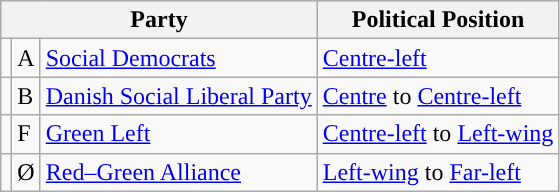<table class="wikitable mw-collapsible mw-collapsed">
<tr>
<th colspan="3">Party</th>
<th>Political Position</th>
</tr>
<tr>
<td></td>
<td>A</td>
<td><a href='#'>Social Democrats</a></td>
<td><a href='#'>Centre-left</a></td>
</tr>
<tr>
<td></td>
<td>B</td>
<td><a href='#'>Danish Social Liberal Party</a></td>
<td><a href='#'>Centre</a> to <a href='#'>Centre-left</a></td>
</tr>
<tr>
<td></td>
<td>F</td>
<td><a href='#'>Green Left</a></td>
<td><a href='#'>Centre-left</a> to <a href='#'>Left-wing</a></td>
</tr>
<tr>
<td></td>
<td>Ø</td>
<td><a href='#'>Red–Green Alliance</a></td>
<td><a href='#'>Left-wing</a> to <a href='#'>Far-left</a></td>
</tr>
</table>
